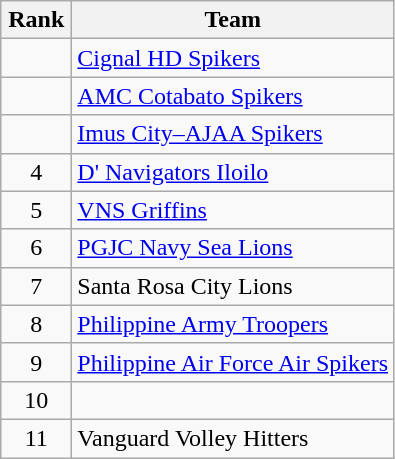<table class="wikitable" style="text-align:center;">
<tr>
<th width=40>Rank</th>
<th>Team</th>
</tr>
<tr>
<td></td>
<td style="text-align:left;"> <a href='#'>Cignal HD Spikers</a></td>
</tr>
<tr>
<td></td>
<td style="text-align:left;"> <a href='#'>AMC Cotabato Spikers</a></td>
</tr>
<tr>
<td></td>
<td style="text-align:left;"> <a href='#'>Imus City–AJAA Spikers</a></td>
</tr>
<tr>
<td>4</td>
<td style="text-align:left;"> <a href='#'>D' Navigators Iloilo</a></td>
</tr>
<tr>
<td>5</td>
<td style="text-align:left;"> <a href='#'>VNS Griffins</a></td>
</tr>
<tr>
<td>6</td>
<td style="text-align:left;"> <a href='#'>PGJC Navy Sea Lions</a></td>
</tr>
<tr>
<td>7</td>
<td style="text-align:left;"> Santa Rosa City Lions</td>
</tr>
<tr>
<td>8</td>
<td style="text-align:left;"> <a href='#'>Philippine Army Troopers</a></td>
</tr>
<tr>
<td>9</td>
<td style="text-align:left;"> <a href='#'>Philippine Air Force Air Spikers</a></td>
</tr>
<tr>
<td>10</td>
<td style="text-align:left;"></td>
</tr>
<tr>
<td>11</td>
<td style="text-align:left;"> Vanguard Volley Hitters</td>
</tr>
</table>
